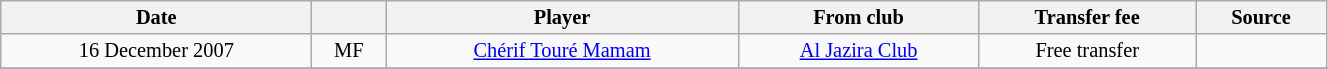<table class="wikitable sortable" style="width:70%; text-align:center; font-size:85%; text-align:centre;">
<tr>
<th>Date</th>
<th></th>
<th>Player</th>
<th>From club</th>
<th>Transfer fee</th>
<th>Source</th>
</tr>
<tr>
<td>16 December 2007</td>
<td>MF</td>
<td> <a href='#'>Chérif Touré Mamam</a></td>
<td> <a href='#'>Al Jazira Club</a></td>
<td>Free transfer</td>
<td></td>
</tr>
<tr>
</tr>
</table>
